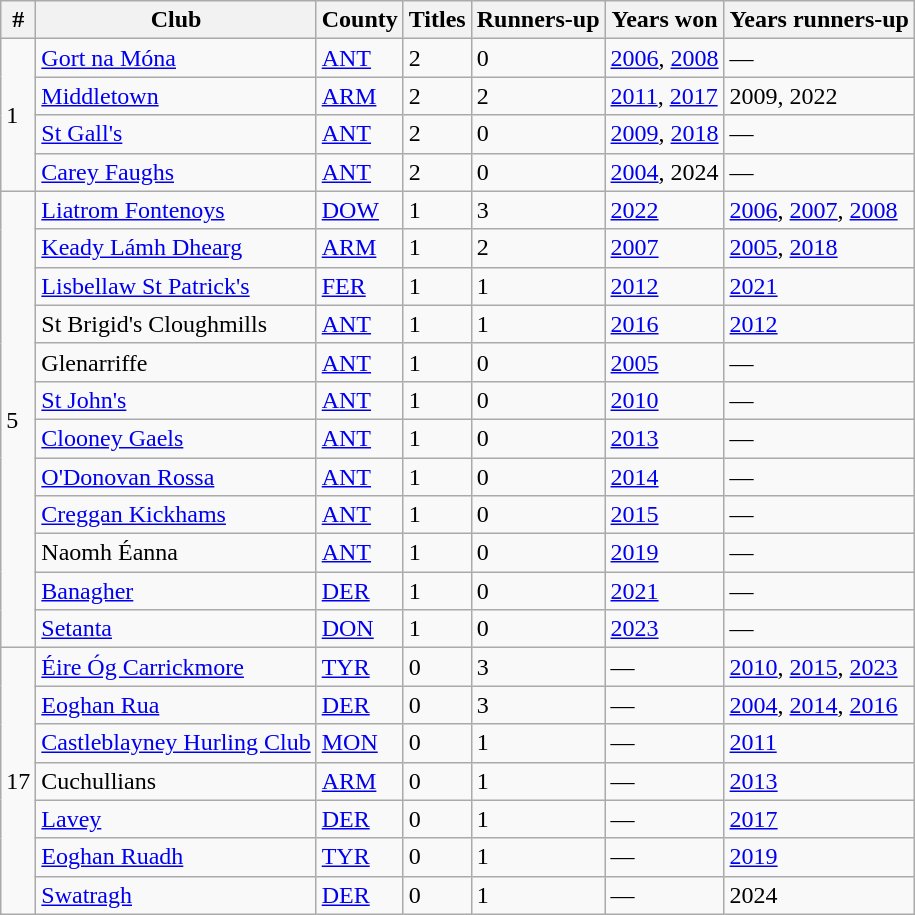<table class="wikitable sortable" style="text-align:left;">
<tr>
<th>#</th>
<th>Club</th>
<th>County</th>
<th>Titles</th>
<th>Runners-up</th>
<th>Years won</th>
<th>Years runners-up</th>
</tr>
<tr>
<td rowspan="4">1</td>
<td><a href='#'>Gort na Móna</a></td>
<td> <a href='#'>ANT</a></td>
<td>2</td>
<td>0</td>
<td><a href='#'>2006</a>, <a href='#'>2008</a></td>
<td>—</td>
</tr>
<tr>
<td><a href='#'>Middletown</a></td>
<td> <a href='#'>ARM</a></td>
<td>2</td>
<td>2</td>
<td><a href='#'>2011</a>, <a href='#'>2017</a></td>
<td>2009, 2022</td>
</tr>
<tr>
<td><a href='#'>St Gall's</a></td>
<td> <a href='#'>ANT</a></td>
<td>2</td>
<td>0</td>
<td><a href='#'>2009</a>, <a href='#'>2018</a></td>
<td>—</td>
</tr>
<tr>
<td><a href='#'>Carey Faughs</a></td>
<td> <a href='#'>ANT</a></td>
<td>2</td>
<td>0</td>
<td><a href='#'>2004</a>, 2024</td>
<td>—</td>
</tr>
<tr>
<td rowspan="12">5</td>
<td><a href='#'>Liatrom Fontenoys</a></td>
<td> <a href='#'>DOW</a></td>
<td>1</td>
<td>3</td>
<td><a href='#'>2022</a></td>
<td><a href='#'>2006</a>, <a href='#'>2007</a>, <a href='#'>2008</a></td>
</tr>
<tr>
<td><a href='#'>Keady Lámh Dhearg</a></td>
<td> <a href='#'>ARM</a></td>
<td>1</td>
<td>2</td>
<td><a href='#'>2007</a></td>
<td><a href='#'>2005</a>, <a href='#'>2018</a></td>
</tr>
<tr>
<td><a href='#'>Lisbellaw St Patrick's</a></td>
<td> <a href='#'>FER</a></td>
<td>1</td>
<td>1</td>
<td><a href='#'>2012</a></td>
<td><a href='#'>2021</a></td>
</tr>
<tr>
<td>St Brigid's Cloughmills</td>
<td> <a href='#'>ANT</a></td>
<td>1</td>
<td>1</td>
<td><a href='#'>2016</a></td>
<td><a href='#'>2012</a></td>
</tr>
<tr>
<td>Glenarriffe</td>
<td> <a href='#'>ANT</a></td>
<td>1</td>
<td>0</td>
<td><a href='#'>2005</a></td>
<td>—</td>
</tr>
<tr>
<td><a href='#'>St John's</a></td>
<td> <a href='#'>ANT</a></td>
<td>1</td>
<td>0</td>
<td><a href='#'>2010</a></td>
<td>—</td>
</tr>
<tr>
<td><a href='#'>Clooney Gaels</a></td>
<td> <a href='#'>ANT</a></td>
<td>1</td>
<td>0</td>
<td><a href='#'>2013</a></td>
<td>—</td>
</tr>
<tr>
<td><a href='#'>O'Donovan Rossa</a></td>
<td> <a href='#'>ANT</a></td>
<td>1</td>
<td>0</td>
<td><a href='#'>2014</a></td>
<td>—</td>
</tr>
<tr>
<td><a href='#'>Creggan Kickhams</a></td>
<td> <a href='#'>ANT</a></td>
<td>1</td>
<td>0</td>
<td><a href='#'>2015</a></td>
<td>—</td>
</tr>
<tr>
<td>Naomh Éanna</td>
<td> <a href='#'>ANT</a></td>
<td>1</td>
<td>0</td>
<td><a href='#'>2019</a></td>
<td>—</td>
</tr>
<tr>
<td><a href='#'>Banagher</a></td>
<td> <a href='#'>DER</a></td>
<td>1</td>
<td>0</td>
<td><a href='#'>2021</a></td>
<td>—</td>
</tr>
<tr>
<td><a href='#'>Setanta</a></td>
<td> <a href='#'>DON</a></td>
<td>1</td>
<td>0</td>
<td><a href='#'>2023</a></td>
<td>—</td>
</tr>
<tr>
<td rowspan="7">17</td>
<td><a href='#'>Éire Óg Carrickmore</a></td>
<td> <a href='#'>TYR</a></td>
<td>0</td>
<td>3</td>
<td>—</td>
<td><a href='#'>2010</a>, <a href='#'>2015</a>, <a href='#'>2023</a></td>
</tr>
<tr>
<td><a href='#'>Eoghan Rua</a></td>
<td> <a href='#'>DER</a></td>
<td>0</td>
<td>3</td>
<td>—</td>
<td><a href='#'>2004</a>, <a href='#'>2014</a>, <a href='#'>2016</a></td>
</tr>
<tr>
<td><a href='#'>Castleblayney Hurling Club</a></td>
<td> <a href='#'>MON</a></td>
<td>0</td>
<td>1</td>
<td>—</td>
<td><a href='#'>2011</a></td>
</tr>
<tr>
<td>Cuchullians</td>
<td> <a href='#'>ARM</a></td>
<td>0</td>
<td>1</td>
<td>—</td>
<td><a href='#'>2013</a></td>
</tr>
<tr>
<td><a href='#'>Lavey</a></td>
<td> <a href='#'>DER</a></td>
<td>0</td>
<td>1</td>
<td>—</td>
<td><a href='#'>2017</a></td>
</tr>
<tr>
<td><a href='#'>Eoghan Ruadh</a></td>
<td> <a href='#'>TYR</a></td>
<td>0</td>
<td>1</td>
<td>—</td>
<td><a href='#'>2019</a></td>
</tr>
<tr>
<td><a href='#'>Swatragh</a></td>
<td> <a href='#'>DER</a></td>
<td>0</td>
<td>1</td>
<td>—</td>
<td>2024</td>
</tr>
</table>
